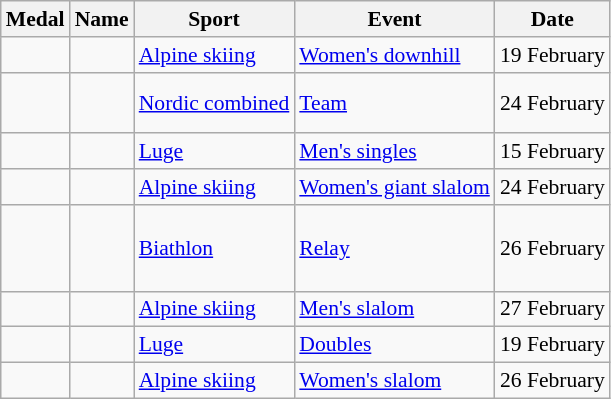<table class="wikitable sortable" style="font-size:90%">
<tr>
<th>Medal</th>
<th>Name</th>
<th>Sport</th>
<th>Event</th>
<th>Date</th>
</tr>
<tr>
<td></td>
<td></td>
<td><a href='#'>Alpine skiing</a></td>
<td><a href='#'>Women's downhill</a></td>
<td>19 February</td>
</tr>
<tr>
<td></td>
<td> <br>  <br> </td>
<td><a href='#'>Nordic combined</a></td>
<td><a href='#'>Team</a></td>
<td>24 February</td>
</tr>
<tr>
<td></td>
<td></td>
<td><a href='#'>Luge</a></td>
<td><a href='#'>Men's singles</a></td>
<td>15 February</td>
</tr>
<tr>
<td></td>
<td></td>
<td><a href='#'>Alpine skiing</a></td>
<td><a href='#'>Women's giant slalom</a></td>
<td>24 February</td>
</tr>
<tr>
<td></td>
<td> <br>  <br>  <br> </td>
<td><a href='#'>Biathlon</a></td>
<td><a href='#'>Relay</a></td>
<td>26 February</td>
</tr>
<tr>
<td></td>
<td></td>
<td><a href='#'>Alpine skiing</a></td>
<td><a href='#'>Men's slalom</a></td>
<td>27 February</td>
</tr>
<tr>
<td></td>
<td> <br> </td>
<td><a href='#'>Luge</a></td>
<td><a href='#'>Doubles</a></td>
<td>19 February</td>
</tr>
<tr>
<td></td>
<td></td>
<td><a href='#'>Alpine skiing</a></td>
<td><a href='#'>Women's slalom</a></td>
<td>26 February</td>
</tr>
</table>
